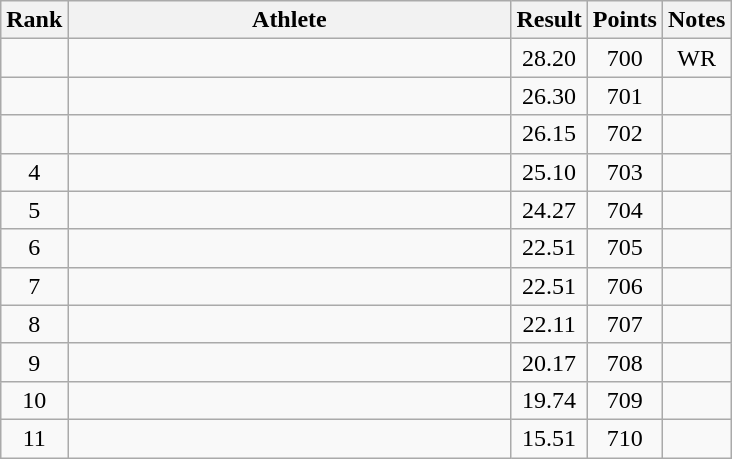<table class="wikitable" style="text-align:center">
<tr>
<th>Rank</th>
<th Style="width:18em">Athlete</th>
<th>Result</th>
<th>Points</th>
<th>Notes</th>
</tr>
<tr>
<td></td>
<td style="text-align:left"></td>
<td>28.20</td>
<td>700</td>
<td>WR</td>
</tr>
<tr>
<td></td>
<td style="text-align:left"></td>
<td>26.30</td>
<td>701</td>
<td></td>
</tr>
<tr>
<td></td>
<td style="text-align:left"></td>
<td>26.15</td>
<td>702</td>
<td></td>
</tr>
<tr>
<td>4</td>
<td style="text-align:left"></td>
<td>25.10</td>
<td>703</td>
<td></td>
</tr>
<tr>
<td>5</td>
<td style="text-align:left"></td>
<td>24.27</td>
<td>704</td>
<td></td>
</tr>
<tr>
<td>6</td>
<td style="text-align:left"></td>
<td>22.51</td>
<td>705</td>
<td></td>
</tr>
<tr>
<td>7</td>
<td style="text-align:left"></td>
<td>22.51</td>
<td>706</td>
<td></td>
</tr>
<tr>
<td>8</td>
<td style="text-align:left"></td>
<td>22.11</td>
<td>707</td>
<td></td>
</tr>
<tr>
<td>9</td>
<td style="text-align:left"></td>
<td>20.17</td>
<td>708</td>
<td></td>
</tr>
<tr>
<td>10</td>
<td style="text-align:left"></td>
<td>19.74</td>
<td>709</td>
<td></td>
</tr>
<tr>
<td>11</td>
<td style="text-align:left"></td>
<td>15.51</td>
<td>710</td>
<td></td>
</tr>
</table>
